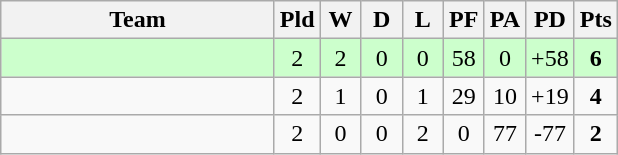<table class="wikitable" style="text-align:center;">
<tr>
<th width=175>Team</th>
<th width=20 abbr="Played">Pld</th>
<th width=20 abbr="Won">W</th>
<th width=20 abbr="Drawn">D</th>
<th width=20 abbr="Lost">L</th>
<th width=20 abbr="Points for">PF</th>
<th width=20 abbr="Points against">PA</th>
<th width=25 abbr="Points difference">PD</th>
<th width=20 abbr="Points">Pts</th>
</tr>
<tr style="background:#ccffcc">
<td align=left></td>
<td>2</td>
<td>2</td>
<td>0</td>
<td>0</td>
<td>58</td>
<td>0</td>
<td>+58</td>
<td><strong>6</strong></td>
</tr>
<tr>
<td align=left></td>
<td>2</td>
<td>1</td>
<td>0</td>
<td>1</td>
<td>29</td>
<td>10</td>
<td>+19</td>
<td><strong>4</strong></td>
</tr>
<tr>
<td align=left></td>
<td>2</td>
<td>0</td>
<td>0</td>
<td>2</td>
<td>0</td>
<td>77</td>
<td>-77</td>
<td><strong>2</strong></td>
</tr>
</table>
